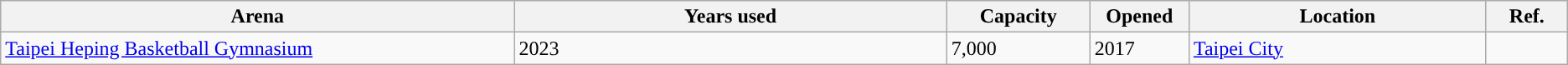<table class="wikitable plainrowheaders” style="font-size: 85%; text-align: center; width: 100%;">
<tr>
<th style="width:19%">Arena</th>
<th style="width:16%">Years used</th>
<th style="width:5%">Capacity</th>
<th style="width:2%">Opened</th>
<th style="width:11%">Location</th>
<th style="width:3%">Ref.</th>
</tr>
<tr>
<td><a href='#'>Taipei Heping Basketball Gymnasium</a></td>
<td>2023</td>
<td>7,000</td>
<td>2017</td>
<td><a href='#'>Taipei City</a></td>
<td align="center"></td>
</tr>
</table>
